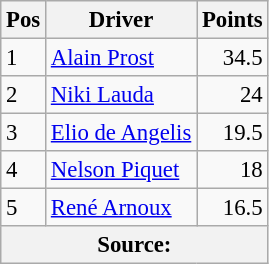<table class="wikitable" style="font-size: 95%;">
<tr>
<th>Pos</th>
<th>Driver</th>
<th>Points</th>
</tr>
<tr>
<td>1</td>
<td> <a href='#'>Alain Prost</a></td>
<td align="right">34.5</td>
</tr>
<tr>
<td>2</td>
<td> <a href='#'>Niki Lauda</a></td>
<td align="right">24</td>
</tr>
<tr>
<td>3</td>
<td> <a href='#'>Elio de Angelis</a></td>
<td align="right">19.5</td>
</tr>
<tr>
<td>4</td>
<td> <a href='#'>Nelson Piquet</a></td>
<td align="right">18</td>
</tr>
<tr>
<td>5</td>
<td> <a href='#'>René Arnoux</a></td>
<td align="right">16.5</td>
</tr>
<tr>
<th colspan=4>Source: </th>
</tr>
</table>
